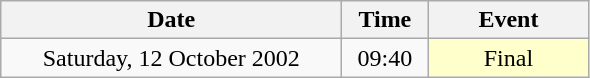<table class = "wikitable" style="text-align:center;">
<tr>
<th width=220>Date</th>
<th width=50>Time</th>
<th width=100>Event</th>
</tr>
<tr>
<td>Saturday, 12 October 2002</td>
<td>09:40</td>
<td bgcolor=ffffcc>Final</td>
</tr>
</table>
